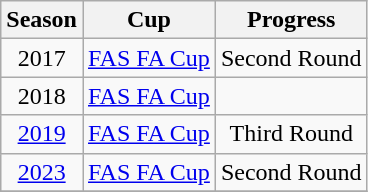<table class="wikitable" style="text-align: center">
<tr>
<th>Season</th>
<th>Cup</th>
<th>Progress</th>
</tr>
<tr>
<td>2017</td>
<td><a href='#'>FAS FA Cup</a></td>
<td>Second Round</td>
</tr>
<tr>
<td>2018</td>
<td><a href='#'>FAS FA Cup</a></td>
<td></td>
</tr>
<tr>
<td><a href='#'>2019</a></td>
<td><a href='#'>FAS FA Cup</a></td>
<td>Third Round</td>
</tr>
<tr>
<td><a href='#'>2023</a></td>
<td><a href='#'>FAS FA Cup</a></td>
<td>Second Round</td>
</tr>
<tr>
</tr>
</table>
